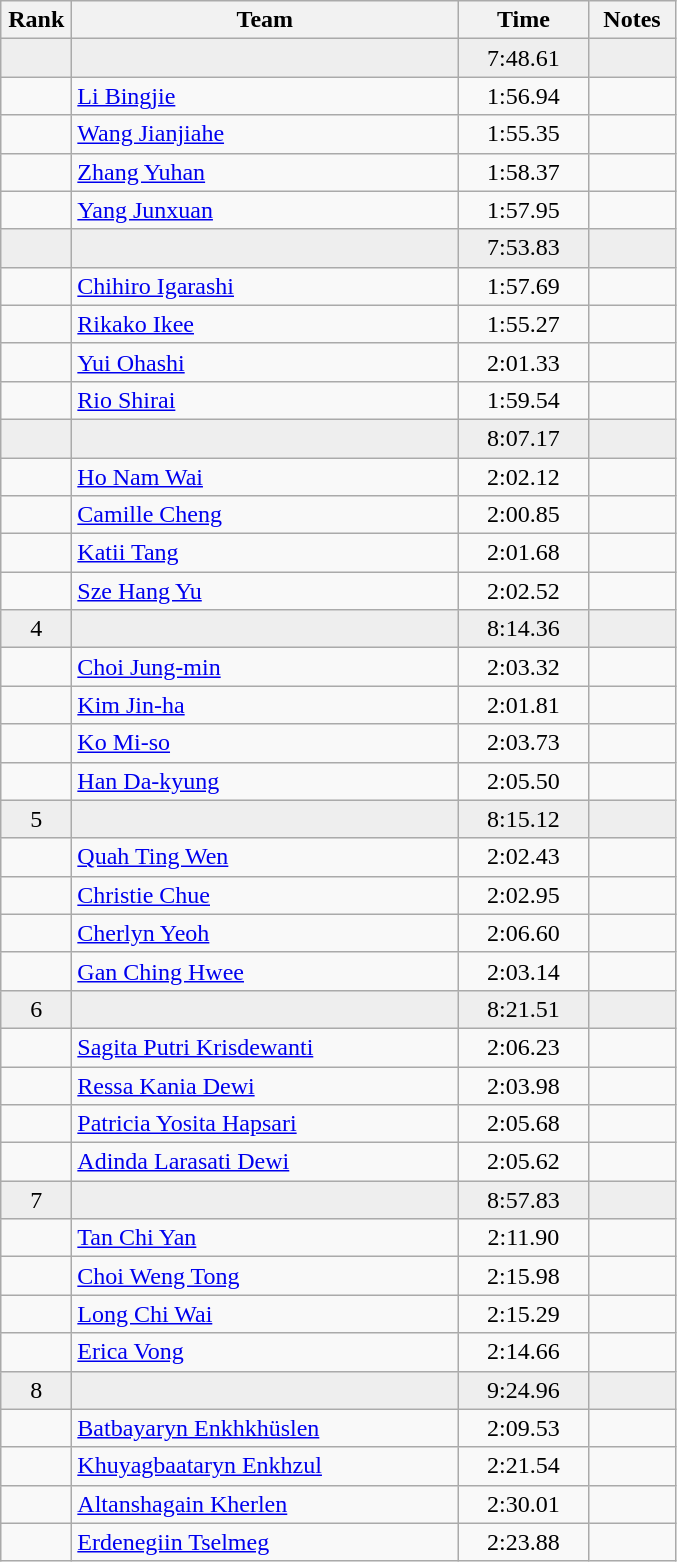<table class="wikitable" style="text-align:center">
<tr>
<th width=40>Rank</th>
<th width=250>Team</th>
<th width=80>Time</th>
<th width=50>Notes</th>
</tr>
<tr bgcolor=eeeeee>
<td></td>
<td align=left></td>
<td>7:48.61</td>
<td></td>
</tr>
<tr>
<td></td>
<td align=left><a href='#'>Li Bingjie</a></td>
<td>1:56.94</td>
<td></td>
</tr>
<tr>
<td></td>
<td align=left><a href='#'>Wang Jianjiahe</a></td>
<td>1:55.35</td>
<td></td>
</tr>
<tr>
<td></td>
<td align=left><a href='#'>Zhang Yuhan</a></td>
<td>1:58.37</td>
<td></td>
</tr>
<tr>
<td></td>
<td align=left><a href='#'>Yang Junxuan</a></td>
<td>1:57.95</td>
<td></td>
</tr>
<tr bgcolor=eeeeee>
<td></td>
<td align=left></td>
<td>7:53.83</td>
<td></td>
</tr>
<tr>
<td></td>
<td align=left><a href='#'>Chihiro Igarashi</a></td>
<td>1:57.69</td>
<td></td>
</tr>
<tr>
<td></td>
<td align=left><a href='#'>Rikako Ikee</a></td>
<td>1:55.27</td>
<td></td>
</tr>
<tr>
<td></td>
<td align=left><a href='#'>Yui Ohashi</a></td>
<td>2:01.33</td>
<td></td>
</tr>
<tr>
<td></td>
<td align=left><a href='#'>Rio Shirai</a></td>
<td>1:59.54</td>
<td></td>
</tr>
<tr bgcolor=eeeeee>
<td></td>
<td align=left></td>
<td>8:07.17</td>
<td></td>
</tr>
<tr>
<td></td>
<td align=left><a href='#'>Ho Nam Wai</a></td>
<td>2:02.12</td>
<td></td>
</tr>
<tr>
<td></td>
<td align=left><a href='#'>Camille Cheng</a></td>
<td>2:00.85</td>
<td></td>
</tr>
<tr>
<td></td>
<td align=left><a href='#'>Katii Tang</a></td>
<td>2:01.68</td>
<td></td>
</tr>
<tr>
<td></td>
<td align=left><a href='#'>Sze Hang Yu</a></td>
<td>2:02.52</td>
<td></td>
</tr>
<tr bgcolor=eeeeee>
<td>4</td>
<td align=left></td>
<td>8:14.36</td>
<td></td>
</tr>
<tr>
<td></td>
<td align=left><a href='#'>Choi Jung-min</a></td>
<td>2:03.32</td>
<td></td>
</tr>
<tr>
<td></td>
<td align=left><a href='#'>Kim Jin-ha</a></td>
<td>2:01.81</td>
<td></td>
</tr>
<tr>
<td></td>
<td align=left><a href='#'>Ko Mi-so</a></td>
<td>2:03.73</td>
<td></td>
</tr>
<tr>
<td></td>
<td align=left><a href='#'>Han Da-kyung</a></td>
<td>2:05.50</td>
<td></td>
</tr>
<tr bgcolor=eeeeee>
<td>5</td>
<td align=left></td>
<td>8:15.12</td>
<td></td>
</tr>
<tr>
<td></td>
<td align=left><a href='#'>Quah Ting Wen</a></td>
<td>2:02.43</td>
<td></td>
</tr>
<tr>
<td></td>
<td align=left><a href='#'>Christie Chue</a></td>
<td>2:02.95</td>
<td></td>
</tr>
<tr>
<td></td>
<td align=left><a href='#'>Cherlyn Yeoh</a></td>
<td>2:06.60</td>
<td></td>
</tr>
<tr>
<td></td>
<td align=left><a href='#'>Gan Ching Hwee</a></td>
<td>2:03.14</td>
<td></td>
</tr>
<tr bgcolor=eeeeee>
<td>6</td>
<td align=left></td>
<td>8:21.51</td>
<td></td>
</tr>
<tr>
<td></td>
<td align=left><a href='#'>Sagita Putri Krisdewanti</a></td>
<td>2:06.23</td>
<td></td>
</tr>
<tr>
<td></td>
<td align=left><a href='#'>Ressa Kania Dewi</a></td>
<td>2:03.98</td>
<td></td>
</tr>
<tr>
<td></td>
<td align=left><a href='#'>Patricia Yosita Hapsari</a></td>
<td>2:05.68</td>
<td></td>
</tr>
<tr>
<td></td>
<td align=left><a href='#'>Adinda Larasati Dewi</a></td>
<td>2:05.62</td>
<td></td>
</tr>
<tr bgcolor=eeeeee>
<td>7</td>
<td align=left></td>
<td>8:57.83</td>
<td></td>
</tr>
<tr>
<td></td>
<td align=left><a href='#'>Tan Chi Yan</a></td>
<td>2:11.90</td>
<td></td>
</tr>
<tr>
<td></td>
<td align=left><a href='#'>Choi Weng Tong</a></td>
<td>2:15.98</td>
<td></td>
</tr>
<tr>
<td></td>
<td align=left><a href='#'>Long Chi Wai</a></td>
<td>2:15.29</td>
<td></td>
</tr>
<tr>
<td></td>
<td align=left><a href='#'>Erica Vong</a></td>
<td>2:14.66</td>
<td></td>
</tr>
<tr bgcolor=eeeeee>
<td>8</td>
<td align=left></td>
<td>9:24.96</td>
<td></td>
</tr>
<tr>
<td></td>
<td align=left><a href='#'>Batbayaryn Enkhkhüslen</a></td>
<td>2:09.53</td>
<td></td>
</tr>
<tr>
<td></td>
<td align=left><a href='#'>Khuyagbaataryn Enkhzul</a></td>
<td>2:21.54</td>
<td></td>
</tr>
<tr>
<td></td>
<td align=left><a href='#'>Altanshagain Kherlen</a></td>
<td>2:30.01</td>
<td></td>
</tr>
<tr>
<td></td>
<td align=left><a href='#'>Erdenegiin Tselmeg</a></td>
<td>2:23.88</td>
<td></td>
</tr>
</table>
